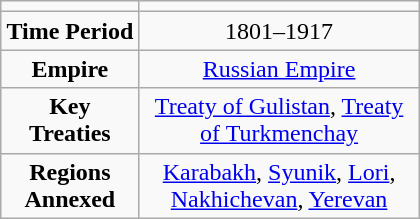<table class="wikitable" style="float:right; width:280px; margin:0 0 1em 1em; text-align:center;">
<tr>
<td></td>
</tr>
<tr>
<td><strong>Time Period</strong></td>
<td>1801–1917</td>
</tr>
<tr>
<td><strong>Empire</strong></td>
<td><a href='#'>Russian Empire</a></td>
</tr>
<tr>
<td><strong>Key Treaties</strong></td>
<td><a href='#'>Treaty of Gulistan</a>, <a href='#'>Treaty of Turkmenchay</a></td>
</tr>
<tr>
<td><strong>Regions Annexed</strong></td>
<td><a href='#'>Karabakh</a>, <a href='#'>Syunik</a>, <a href='#'>Lori</a>, <a href='#'>Nakhichevan</a>, <a href='#'>Yerevan</a></td>
</tr>
</table>
